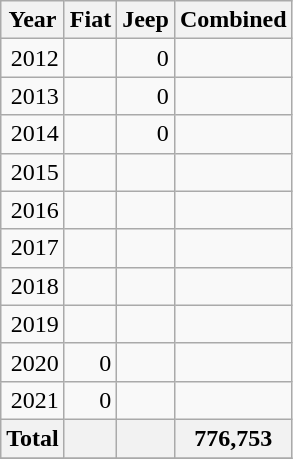<table class="wikitable" style="text-align: right">
<tr>
<th>Year</th>
<th>Fiat</th>
<th>Jeep</th>
<th>Combined</th>
</tr>
<tr>
<td>2012</td>
<td></td>
<td>0</td>
<td></td>
</tr>
<tr>
<td>2013</td>
<td></td>
<td>0</td>
<td></td>
</tr>
<tr>
<td>2014</td>
<td></td>
<td>0</td>
<td></td>
</tr>
<tr>
<td>2015</td>
<td></td>
<td></td>
<td></td>
</tr>
<tr>
<td>2016</td>
<td></td>
<td></td>
<td></td>
</tr>
<tr>
<td>2017</td>
<td></td>
<td></td>
<td></td>
</tr>
<tr>
<td>2018</td>
<td></td>
<td></td>
<td></td>
</tr>
<tr>
<td>2019</td>
<td></td>
<td></td>
<td></td>
</tr>
<tr>
<td>2020</td>
<td>0</td>
<td></td>
<td></td>
</tr>
<tr>
<td>2021</td>
<td>0</td>
<td></td>
<td></td>
</tr>
<tr>
<th>Total</th>
<th></th>
<th></th>
<th>776,753</th>
</tr>
<tr>
</tr>
</table>
